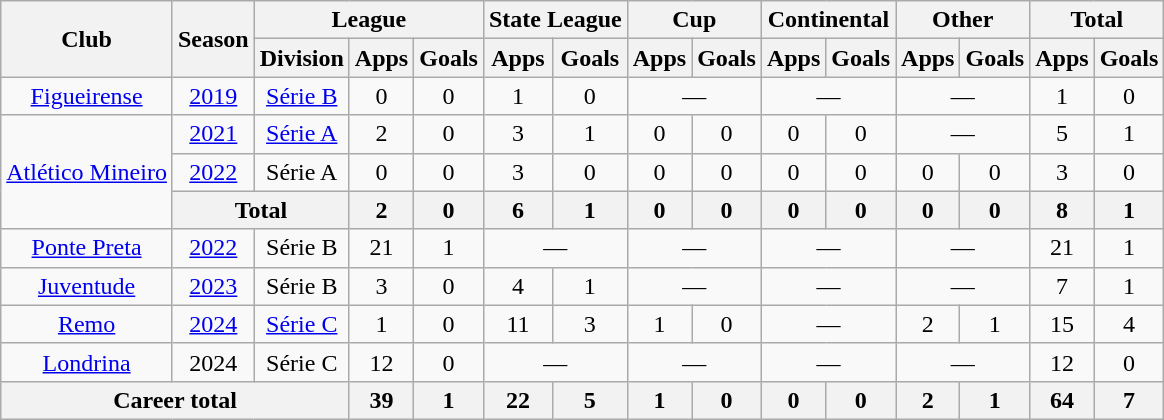<table class="wikitable" style="text-align: center">
<tr>
<th rowspan="2">Club</th>
<th rowspan="2">Season</th>
<th colspan="3">League</th>
<th colspan="2">State League</th>
<th colspan="2">Cup</th>
<th colspan="2">Continental</th>
<th colspan="2">Other</th>
<th colspan="2">Total</th>
</tr>
<tr>
<th>Division</th>
<th>Apps</th>
<th>Goals</th>
<th>Apps</th>
<th>Goals</th>
<th>Apps</th>
<th>Goals</th>
<th>Apps</th>
<th>Goals</th>
<th>Apps</th>
<th>Goals</th>
<th>Apps</th>
<th>Goals</th>
</tr>
<tr>
<td valign="center"><a href='#'>Figueirense</a></td>
<td><a href='#'>2019</a></td>
<td><a href='#'>Série B</a></td>
<td>0</td>
<td>0</td>
<td>1</td>
<td>0</td>
<td colspan="2">—</td>
<td colspan="2">—</td>
<td colspan="2">—</td>
<td>1</td>
<td>0</td>
</tr>
<tr>
<td valign="center" rowspan=3><a href='#'>Atlético Mineiro</a></td>
<td><a href='#'>2021</a></td>
<td><a href='#'>Série A</a></td>
<td>2</td>
<td>0</td>
<td>3</td>
<td>1</td>
<td>0</td>
<td>0</td>
<td>0</td>
<td>0</td>
<td colspan="2">—</td>
<td>5</td>
<td>1</td>
</tr>
<tr>
<td><a href='#'>2022</a></td>
<td>Série A</td>
<td>0</td>
<td>0</td>
<td>3</td>
<td>0</td>
<td>0</td>
<td>0</td>
<td>0</td>
<td>0</td>
<td>0</td>
<td>0</td>
<td>3</td>
<td>0</td>
</tr>
<tr>
<th colspan="2">Total</th>
<th>2</th>
<th>0</th>
<th>6</th>
<th>1</th>
<th>0</th>
<th>0</th>
<th>0</th>
<th>0</th>
<th>0</th>
<th>0</th>
<th>8</th>
<th>1</th>
</tr>
<tr>
<td valign="center"><a href='#'>Ponte Preta</a></td>
<td><a href='#'>2022</a></td>
<td>Série B</td>
<td>21</td>
<td>1</td>
<td colspan="2">—</td>
<td colspan="2">—</td>
<td colspan="2">—</td>
<td colspan="2">—</td>
<td>21</td>
<td>1</td>
</tr>
<tr>
<td valign="center"><a href='#'>Juventude</a></td>
<td><a href='#'>2023</a></td>
<td>Série B</td>
<td>3</td>
<td>0</td>
<td>4</td>
<td>1</td>
<td colspan="2">—</td>
<td colspan="2">—</td>
<td colspan="2">—</td>
<td>7</td>
<td>1</td>
</tr>
<tr>
<td valign="center"><a href='#'>Remo</a></td>
<td><a href='#'>2024</a></td>
<td><a href='#'>Série C</a></td>
<td>1</td>
<td>0</td>
<td>11</td>
<td>3</td>
<td>1</td>
<td>0</td>
<td colspan="2">—</td>
<td>2</td>
<td>1</td>
<td>15</td>
<td>4</td>
</tr>
<tr>
<td valign="center"><a href='#'>Londrina</a></td>
<td>2024</td>
<td>Série C</td>
<td>12</td>
<td>0</td>
<td colspan="2">—</td>
<td colspan="2">—</td>
<td colspan="2">—</td>
<td colspan="2">—</td>
<td>12</td>
<td>0</td>
</tr>
<tr>
<th colspan="3"><strong>Career total</strong></th>
<th>39</th>
<th>1</th>
<th>22</th>
<th>5</th>
<th>1</th>
<th>0</th>
<th>0</th>
<th>0</th>
<th>2</th>
<th>1</th>
<th>64</th>
<th>7</th>
</tr>
</table>
